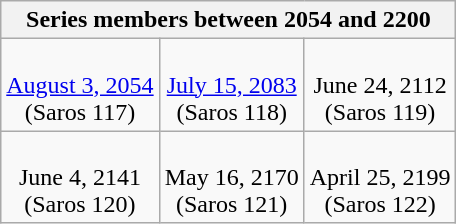<table class="wikitable mw-collapsible mw-collapsed">
<tr>
<th colspan=3>Series members between 2054 and 2200</th>
</tr>
<tr style="text-align:center;">
<td><br><a href='#'>August 3, 2054</a><br>(Saros 117)</td>
<td><br><a href='#'>July 15, 2083</a><br>(Saros 118)</td>
<td><br>June 24, 2112<br>(Saros 119)</td>
</tr>
<tr style="text-align:center;">
<td><br>June 4, 2141<br>(Saros 120)</td>
<td><br>May 16, 2170<br>(Saros 121)</td>
<td><br>April 25, 2199<br>(Saros 122)</td>
</tr>
</table>
